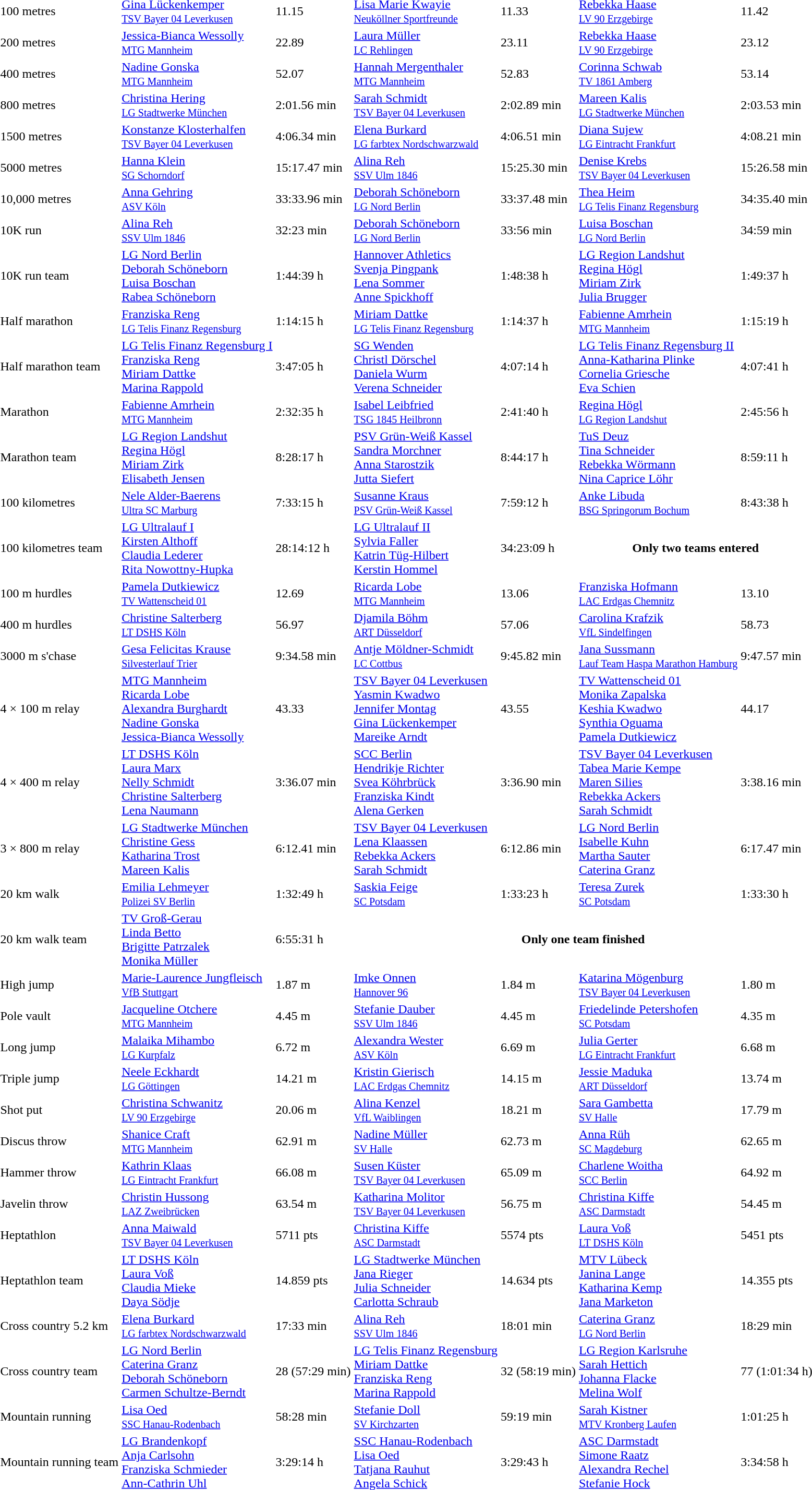<table>
<tr>
<td>100 metres</td>
<td><a href='#'>Gina Lückenkemper</a><br><small><a href='#'>TSV Bayer 04 Leverkusen</a></small></td>
<td>11.15</td>
<td><a href='#'>Lisa Marie Kwayie</a><br><small><a href='#'>Neuköllner Sportfreunde</a></small></td>
<td>11.33</td>
<td><a href='#'>Rebekka Haase</a><br><small><a href='#'>LV 90 Erzgebirge</a></small></td>
<td>11.42</td>
</tr>
<tr>
<td>200 metres</td>
<td><a href='#'>Jessica-Bianca Wessolly</a><br><small><a href='#'>MTG Mannheim</a></small></td>
<td>22.89</td>
<td><a href='#'>Laura Müller</a><br><small><a href='#'>LC Rehlingen</a></small></td>
<td>23.11</td>
<td><a href='#'>Rebekka Haase</a><br><small><a href='#'>LV 90 Erzgebirge</a></small></td>
<td>23.12</td>
</tr>
<tr>
<td>400 metres</td>
<td><a href='#'>Nadine Gonska</a><br><small><a href='#'>MTG Mannheim</a></small></td>
<td>52.07</td>
<td><a href='#'>Hannah Mergenthaler</a><br><small><a href='#'>MTG Mannheim</a></small></td>
<td>52.83</td>
<td><a href='#'>Corinna Schwab</a><br><small><a href='#'>TV 1861 Amberg</a></small></td>
<td>53.14</td>
</tr>
<tr>
<td>800 metres</td>
<td><a href='#'>Christina Hering</a><br><small><a href='#'>LG Stadtwerke München</a></small></td>
<td>2:01.56 min</td>
<td><a href='#'>Sarah Schmidt</a><br><small><a href='#'>TSV Bayer 04 Leverkusen</a></small></td>
<td>2:02.89 min</td>
<td><a href='#'>Mareen Kalis</a><br><small><a href='#'>LG Stadtwerke München</a></small></td>
<td>2:03.53 min</td>
</tr>
<tr>
<td>1500 metres</td>
<td><a href='#'>Konstanze Klosterhalfen</a><br><small><a href='#'>TSV Bayer 04 Leverkusen</a></small></td>
<td>4:06.34 min</td>
<td><a href='#'>Elena Burkard</a><br><small><a href='#'>LG farbtex Nordschwarzwald</a></small></td>
<td>4:06.51 min</td>
<td><a href='#'>Diana Sujew</a><br><small><a href='#'>LG Eintracht Frankfurt</a></small></td>
<td>4:08.21 min</td>
</tr>
<tr>
<td>5000 metres</td>
<td><a href='#'>Hanna Klein</a><br><small><a href='#'>SG Schorndorf</a></small></td>
<td>15:17.47 min</td>
<td><a href='#'>Alina Reh</a><br><small><a href='#'>SSV Ulm 1846</a></small></td>
<td>15:25.30 min</td>
<td><a href='#'>Denise Krebs</a><br><small><a href='#'>TSV Bayer 04 Leverkusen</a></small></td>
<td>15:26.58 min</td>
</tr>
<tr>
<td>10,000 metres</td>
<td><a href='#'>Anna Gehring</a><br><small><a href='#'>ASV Köln</a></small></td>
<td>33:33.96 min</td>
<td><a href='#'>Deborah Schöneborn</a><br><small><a href='#'>LG Nord Berlin</a></small></td>
<td>33:37.48 min</td>
<td><a href='#'>Thea Heim</a><br><small><a href='#'>LG Telis Finanz Regensburg</a></small></td>
<td>34:35.40 min</td>
</tr>
<tr>
<td>10K run</td>
<td><a href='#'>Alina Reh</a><br><small><a href='#'>SSV Ulm 1846</a></small></td>
<td>32:23 min</td>
<td><a href='#'>Deborah Schöneborn</a><br><small><a href='#'>LG Nord Berlin</a></small></td>
<td>33:56 min</td>
<td><a href='#'>Luisa Boschan</a><br><small><a href='#'>LG Nord Berlin</a></small></td>
<td>34:59 min</td>
</tr>
<tr>
<td>10K run team</td>
<td><a href='#'>LG Nord Berlin</a><br><a href='#'>Deborah Schöneborn</a><br><a href='#'>Luisa Boschan</a><br><a href='#'>Rabea Schöneborn</a></td>
<td>1:44:39 h</td>
<td><a href='#'>Hannover Athletics</a><br><a href='#'>Svenja Pingpank</a><br><a href='#'>Lena Sommer</a><br><a href='#'>Anne Spickhoff</a></td>
<td>1:48:38 h</td>
<td><a href='#'>LG Region Landshut</a><br><a href='#'>Regina Högl</a><br><a href='#'>Miriam Zirk</a><br><a href='#'>Julia Brugger</a></td>
<td>1:49:37 h</td>
</tr>
<tr>
<td>Half marathon</td>
<td><a href='#'>Franziska Reng</a><br><small><a href='#'>LG Telis Finanz Regensburg</a></small></td>
<td>1:14:15 h</td>
<td><a href='#'>Miriam Dattke</a><br><small><a href='#'>LG Telis Finanz Regensburg</a></small></td>
<td>1:14:37 h</td>
<td><a href='#'>Fabienne Amrhein</a><br><small><a href='#'>MTG Mannheim</a></small></td>
<td>1:15:19 h</td>
</tr>
<tr>
<td>Half marathon team</td>
<td><a href='#'>LG Telis Finanz Regensburg I</a><br><a href='#'>Franziska Reng</a><br><a href='#'>Miriam Dattke</a><br><a href='#'>Marina Rappold</a></td>
<td>3:47:05 h</td>
<td><a href='#'>SG Wenden</a><br><a href='#'>Christl Dörschel</a><br><a href='#'>Daniela Wurm</a><br><a href='#'>Verena Schneider</a></td>
<td>4:07:14 h</td>
<td><a href='#'>LG Telis Finanz Regensburg II</a><br><a href='#'>Anna-Katharina Plinke</a><br><a href='#'>Cornelia Griesche</a><br><a href='#'>Eva Schien</a></td>
<td>4:07:41 h</td>
</tr>
<tr>
<td>Marathon</td>
<td><a href='#'>Fabienne Amrhein</a><br><small><a href='#'>MTG Mannheim</a></small></td>
<td>2:32:35 h</td>
<td><a href='#'>Isabel Leibfried</a><br><small><a href='#'>TSG 1845 Heilbronn</a></small></td>
<td>2:41:40 h</td>
<td><a href='#'>Regina Högl</a><br><small><a href='#'>LG Region Landshut</a></small></td>
<td>2:45:56 h</td>
</tr>
<tr>
<td>Marathon team</td>
<td><a href='#'>LG Region Landshut</a><br><a href='#'>Regina Högl</a><br><a href='#'>Miriam Zirk</a><br><a href='#'>Elisabeth Jensen</a></td>
<td>8:28:17 h</td>
<td><a href='#'>PSV Grün-Weiß Kassel</a><br><a href='#'>Sandra Morchner</a><br><a href='#'>Anna Starostzik</a><br><a href='#'>Jutta Siefert</a></td>
<td>8:44:17 h</td>
<td><a href='#'>TuS Deuz</a><br><a href='#'>Tina Schneider</a><br><a href='#'>Rebekka Wörmann</a><br><a href='#'>Nina Caprice Löhr</a></td>
<td>8:59:11 h</td>
</tr>
<tr>
<td>100 kilometres</td>
<td><a href='#'>Nele Alder-Baerens</a><br><small><a href='#'>Ultra SC Marburg</a></small></td>
<td>7:33:15 h</td>
<td><a href='#'>Susanne Kraus</a><br><small><a href='#'>PSV Grün-Weiß Kassel</a></small></td>
<td>7:59:12 h</td>
<td><a href='#'>Anke Libuda</a><br><small><a href='#'>BSG Springorum Bochum</a></small></td>
<td>8:43:38 h</td>
</tr>
<tr>
<td>100 kilometres team</td>
<td><a href='#'>LG Ultralauf I</a><br><a href='#'>Kirsten Althoff</a><br><a href='#'>Claudia Lederer</a><br><a href='#'>Rita Nowottny-Hupka</a></td>
<td>28:14:12 h</td>
<td><a href='#'>LG Ultralauf II</a><br><a href='#'>Sylvia Faller</a><br><a href='#'>Katrin Tüg-Hilbert</a><br><a href='#'>Kerstin Hommel</a></td>
<td>34:23:09 h</td>
<th colspan="2">Only two teams entered</th>
</tr>
<tr>
<td>100 m hurdles</td>
<td><a href='#'>Pamela Dutkiewicz</a><br><small><a href='#'>TV Wattenscheid 01</a></small></td>
<td>12.69</td>
<td><a href='#'>Ricarda Lobe</a><br><small><a href='#'>MTG Mannheim</a></small></td>
<td>13.06</td>
<td><a href='#'>Franziska Hofmann</a><br><small><a href='#'>LAC Erdgas Chemnitz</a></small></td>
<td>13.10</td>
</tr>
<tr>
<td>400 m hurdles</td>
<td><a href='#'>Christine Salterberg</a><br><small><a href='#'>LT DSHS Köln</a></small></td>
<td>56.97</td>
<td><a href='#'>Djamila Böhm</a><br><small><a href='#'>ART Düsseldorf</a></small></td>
<td>57.06</td>
<td><a href='#'>Carolina Krafzik</a><br><small><a href='#'>VfL Sindelfingen</a></small></td>
<td>58.73</td>
</tr>
<tr>
<td>3000 m s'chase</td>
<td><a href='#'>Gesa Felicitas Krause</a><br><small><a href='#'>Silvesterlauf Trier</a></small></td>
<td>9:34.58 min</td>
<td><a href='#'>Antje Möldner-Schmidt</a><br><small><a href='#'>LC Cottbus</a></small></td>
<td>9:45.82 min</td>
<td><a href='#'>Jana Sussmann</a><br><small><a href='#'>Lauf Team Haspa Marathon Hamburg</a></small></td>
<td>9:47.57 min</td>
</tr>
<tr>
<td>4 × 100 m relay</td>
<td><a href='#'>MTG Mannheim</a><br><a href='#'>Ricarda Lobe</a><br><a href='#'>Alexandra Burghardt</a><br><a href='#'>Nadine Gonska</a><br><a href='#'>Jessica-Bianca Wessolly</a></td>
<td>43.33</td>
<td><a href='#'>TSV Bayer 04 Leverkusen</a><br><a href='#'>Yasmin Kwadwo</a><br><a href='#'>Jennifer Montag</a><br><a href='#'>Gina Lückenkemper</a><br><a href='#'>Mareike Arndt</a></td>
<td>43.55</td>
<td><a href='#'>TV Wattenscheid 01</a><br><a href='#'>Monika Zapalska</a><br><a href='#'>Keshia Kwadwo</a><br><a href='#'>Synthia Oguama</a><br><a href='#'>Pamela Dutkiewicz</a></td>
<td>44.17</td>
</tr>
<tr>
<td>4 × 400 m relay</td>
<td><a href='#'>LT DSHS Köln</a><br><a href='#'>Laura Marx</a><br><a href='#'>Nelly Schmidt</a><br><a href='#'>Christine Salterberg</a><br><a href='#'>Lena Naumann</a></td>
<td>3:36.07 min</td>
<td><a href='#'>SCC Berlin</a><br><a href='#'>Hendrikje Richter</a><br><a href='#'>Svea Köhrbrück</a><br><a href='#'>Franziska Kindt</a><br><a href='#'>Alena Gerken</a></td>
<td>3:36.90 min</td>
<td><a href='#'>TSV Bayer 04 Leverkusen</a><br><a href='#'>Tabea Marie Kempe</a><br><a href='#'>Maren Silies</a><br><a href='#'>Rebekka Ackers</a><br><a href='#'>Sarah Schmidt</a></td>
<td>3:38.16 min</td>
</tr>
<tr>
<td>3 × 800 m relay</td>
<td><a href='#'>LG Stadtwerke München</a><br><a href='#'>Christine Gess</a><br><a href='#'>Katharina Trost</a><br><a href='#'>Mareen Kalis</a></td>
<td>6:12.41 min</td>
<td><a href='#'>TSV Bayer 04 Leverkusen</a><br><a href='#'>Lena Klaassen</a><br><a href='#'>Rebekka Ackers</a><br><a href='#'>Sarah Schmidt</a></td>
<td>6:12.86 min</td>
<td><a href='#'>LG Nord Berlin</a><br><a href='#'>Isabelle Kuhn</a><br><a href='#'>Martha Sauter</a><br><a href='#'>Caterina Granz</a></td>
<td>6:17.47 min</td>
</tr>
<tr>
<td>20 km walk</td>
<td><a href='#'>Emilia Lehmeyer</a><br><small><a href='#'>Polizei SV Berlin</a></small></td>
<td>1:32:49 h</td>
<td><a href='#'>Saskia Feige</a><br><small><a href='#'>SC Potsdam</a></small></td>
<td>1:33:23 h</td>
<td><a href='#'>Teresa Zurek</a><br><small><a href='#'>SC Potsdam</a></small></td>
<td>1:33:30 h</td>
</tr>
<tr>
<td>20 km walk team</td>
<td><a href='#'>TV Groß-Gerau</a><br><a href='#'>Linda Betto</a><br><a href='#'>Brigitte Patrzalek</a><br><a href='#'>Monika Müller</a></td>
<td>6:55:31 h</td>
<th colspan="4">Only one team finished</th>
</tr>
<tr>
<td>High jump</td>
<td><a href='#'>Marie-Laurence Jungfleisch</a><br><small><a href='#'>VfB Stuttgart</a></small></td>
<td>1.87 m</td>
<td><a href='#'>Imke Onnen</a><br><small><a href='#'>Hannover 96</a></small></td>
<td>1.84 m</td>
<td><a href='#'>Katarina Mögenburg</a><br><small><a href='#'>TSV Bayer 04 Leverkusen</a></small></td>
<td>1.80 m</td>
</tr>
<tr>
<td>Pole vault</td>
<td><a href='#'>Jacqueline Otchere</a><br><small><a href='#'>MTG Mannheim</a></small></td>
<td>4.45 m</td>
<td><a href='#'>Stefanie Dauber</a><br><small><a href='#'>SSV Ulm 1846</a></small></td>
<td>4.45 m</td>
<td><a href='#'>Friedelinde Petershofen</a><br><small><a href='#'>SC Potsdam</a></small></td>
<td>4.35 m</td>
</tr>
<tr>
<td>Long jump</td>
<td><a href='#'>Malaika Mihambo</a><br><small><a href='#'>LG Kurpfalz</a></small></td>
<td>6.72 m</td>
<td><a href='#'>Alexandra Wester</a><br><small><a href='#'>ASV Köln</a></small></td>
<td>6.69 m</td>
<td><a href='#'>Julia Gerter</a><br><small><a href='#'>LG Eintracht Frankfurt</a></small></td>
<td>6.68 m</td>
</tr>
<tr>
<td>Triple jump</td>
<td><a href='#'>Neele Eckhardt</a><br><small><a href='#'>LG Göttingen</a></small></td>
<td>14.21 m</td>
<td><a href='#'>Kristin Gierisch</a><br><small><a href='#'>LAC Erdgas Chemnitz</a></small></td>
<td>14.15 m</td>
<td><a href='#'>Jessie Maduka</a><br><small><a href='#'>ART Düsseldorf</a></small></td>
<td>13.74 m</td>
</tr>
<tr>
<td>Shot put</td>
<td><a href='#'>Christina Schwanitz</a><br><small><a href='#'>LV 90 Erzgebirge</a></small></td>
<td>20.06 m</td>
<td><a href='#'>Alina Kenzel</a><br><small><a href='#'>VfL Waiblingen</a></small></td>
<td>18.21 m</td>
<td><a href='#'>Sara Gambetta</a><br><small><a href='#'>SV Halle</a></small></td>
<td>17.79 m</td>
</tr>
<tr>
<td>Discus throw</td>
<td><a href='#'>Shanice Craft</a><br><small><a href='#'>MTG Mannheim</a></small></td>
<td>62.91 m</td>
<td><a href='#'>Nadine Müller</a><br><small><a href='#'>SV Halle</a></small></td>
<td>62.73 m</td>
<td><a href='#'>Anna Rüh</a><br><small><a href='#'>SC Magdeburg</a></small></td>
<td>62.65 m</td>
</tr>
<tr>
<td>Hammer throw</td>
<td><a href='#'>Kathrin Klaas</a><br><small><a href='#'>LG Eintracht Frankfurt</a></small></td>
<td>66.08 m</td>
<td><a href='#'>Susen Küster</a><br><small><a href='#'>TSV Bayer 04 Leverkusen</a></small></td>
<td>65.09 m</td>
<td><a href='#'>Charlene Woitha</a><br><small><a href='#'>SCC Berlin</a></small></td>
<td>64.92 m</td>
</tr>
<tr>
<td>Javelin throw</td>
<td><a href='#'>Christin Hussong</a><br><small><a href='#'>LAZ Zweibrücken</a></small></td>
<td>63.54 m</td>
<td><a href='#'>Katharina Molitor</a><br><small><a href='#'>TSV Bayer 04 Leverkusen</a></small></td>
<td>56.75 m</td>
<td><a href='#'>Christina Kiffe</a><br><small><a href='#'>ASC Darmstadt</a></small></td>
<td>54.45 m</td>
</tr>
<tr>
<td>Heptathlon</td>
<td><a href='#'>Anna Maiwald</a><br><small><a href='#'>TSV Bayer 04 Leverkusen</a></small></td>
<td>5711 pts</td>
<td><a href='#'>Christina Kiffe</a><br><small><a href='#'>ASC Darmstadt</a></small></td>
<td>5574 pts</td>
<td><a href='#'>Laura Voß</a><br><small><a href='#'>LT DSHS Köln</a></small></td>
<td>5451 pts</td>
</tr>
<tr>
<td>Heptathlon team</td>
<td><a href='#'>LT DSHS Köln</a><br><a href='#'>Laura Voß</a><br><a href='#'>Claudia Mieke</a><br><a href='#'>Daya Södje</a></td>
<td>14.859 pts</td>
<td><a href='#'>LG Stadtwerke München</a><br><a href='#'>Jana Rieger</a><br><a href='#'>Julia Schneider</a><br><a href='#'>Carlotta Schraub</a></td>
<td>14.634 pts</td>
<td><a href='#'>MTV Lübeck</a><br><a href='#'>Janina Lange</a><br><a href='#'>Katharina Kemp</a><br><a href='#'>Jana Marketon</a></td>
<td>14.355 pts</td>
</tr>
<tr>
<td>Cross country 5.2 km</td>
<td><a href='#'>Elena Burkard</a><br><small><a href='#'>LG farbtex Nordschwarzwald</a></small></td>
<td>17:33 min</td>
<td><a href='#'>Alina Reh</a><br><small><a href='#'>SSV Ulm 1846</a></small></td>
<td>18:01 min</td>
<td><a href='#'>Caterina Granz</a><br><small><a href='#'>LG Nord Berlin</a></small></td>
<td>18:29 min</td>
</tr>
<tr>
<td>Cross country team</td>
<td><a href='#'>LG Nord Berlin</a><br><a href='#'>Caterina Granz</a><br><a href='#'>Deborah Schöneborn</a><br><a href='#'>Carmen Schultze-Berndt</a></td>
<td>28 (57:29 min)</td>
<td><a href='#'>LG Telis Finanz Regensburg</a><br><a href='#'>Miriam Dattke</a><br><a href='#'>Franziska Reng</a><br><a href='#'>Marina Rappold</a></td>
<td>32 (58:19 min)</td>
<td><a href='#'>LG Region Karlsruhe</a><br><a href='#'>Sarah Hettich</a><br><a href='#'>Johanna Flacke</a><br><a href='#'>Melina Wolf</a></td>
<td>77 (1:01:34 h)</td>
</tr>
<tr>
<td>Mountain running</td>
<td><a href='#'>Lisa Oed</a><br><small><a href='#'>SSC Hanau-Rodenbach</a></small></td>
<td>58:28 min</td>
<td><a href='#'>Stefanie Doll</a><br><small><a href='#'>SV Kirchzarten</a></small></td>
<td>59:19 min</td>
<td><a href='#'>Sarah Kistner</a><br><small><a href='#'>MTV Kronberg Laufen</a></small></td>
<td>1:01:25 h</td>
</tr>
<tr>
<td>Mountain running team</td>
<td><a href='#'>LG Brandenkopf</a><br><a href='#'>Anja Carlsohn</a><br><a href='#'>Franziska Schmieder</a><br><a href='#'>Ann-Cathrin Uhl</a></td>
<td>3:29:14 h</td>
<td><a href='#'>SSC Hanau-Rodenbach</a><br><a href='#'>Lisa Oed</a><br><a href='#'>Tatjana Rauhut</a><br><a href='#'>Angela Schick</a></td>
<td>3:29:43 h</td>
<td><a href='#'>ASC Darmstadt</a><br><a href='#'>Simone Raatz</a><br><a href='#'>Alexandra Rechel</a><br><a href='#'>Stefanie Hock</a></td>
<td>3:34:58 h</td>
</tr>
</table>
